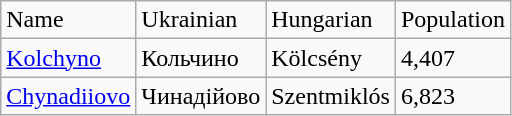<table class="wikitable" |>
<tr>
<td>Name</td>
<td>Ukrainian</td>
<td>Hungarian</td>
<td>Population</td>
</tr>
<tr>
<td><a href='#'>Kolchyno</a></td>
<td>Кольчино</td>
<td>Kölcsény</td>
<td>4,407</td>
</tr>
<tr>
<td><a href='#'>Chynadiiovo</a></td>
<td>Чинадійово</td>
<td>Szentmiklós</td>
<td>6,823</td>
</tr>
</table>
